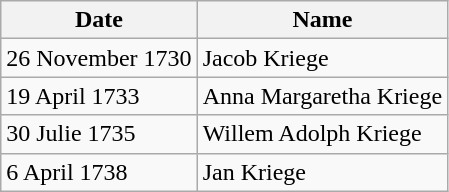<table class="wikitable">
<tr>
<th>Date</th>
<th>Name</th>
</tr>
<tr>
<td>26 November 1730</td>
<td>Jacob Kriege</td>
</tr>
<tr>
<td>19 April 1733</td>
<td>Anna Margaretha Kriege</td>
</tr>
<tr>
<td>30 Julie 1735</td>
<td>Willem Adolph Kriege</td>
</tr>
<tr>
<td>6 April 1738</td>
<td>Jan Kriege</td>
</tr>
</table>
